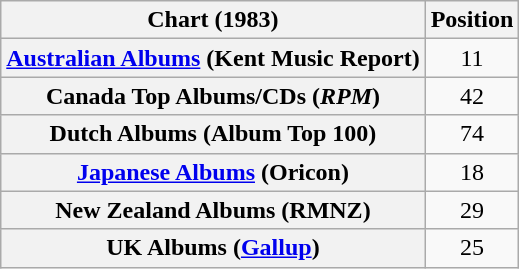<table class="wikitable sortable plainrowheaders" style="text-align:center">
<tr>
<th scope="col">Chart (1983)</th>
<th scope="col">Position</th>
</tr>
<tr>
<th scope="row"><a href='#'>Australian Albums</a> (Kent Music Report)</th>
<td>11</td>
</tr>
<tr>
<th scope="row">Canada Top Albums/CDs (<em>RPM</em>)</th>
<td>42</td>
</tr>
<tr>
<th scope="row">Dutch Albums (Album Top 100)</th>
<td>74</td>
</tr>
<tr>
<th scope="row"><a href='#'>Japanese Albums</a> (Oricon)</th>
<td>18</td>
</tr>
<tr>
<th scope="row">New Zealand Albums (RMNZ)</th>
<td>29</td>
</tr>
<tr>
<th scope="row">UK Albums (<a href='#'>Gallup</a>)</th>
<td>25</td>
</tr>
</table>
